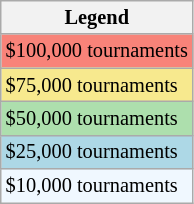<table class="wikitable" style="font-size:85%;">
<tr>
<th>Legend</th>
</tr>
<tr bgcolor="#F88379">
<td>$100,000 tournaments</td>
</tr>
<tr bgcolor="#F7E98E">
<td>$75,000 tournaments</td>
</tr>
<tr bgcolor="#ADDFAD">
<td>$50,000 tournaments</td>
</tr>
<tr bgcolor="lightblue">
<td>$25,000 tournaments</td>
</tr>
<tr bgcolor="#f0f8ff">
<td>$10,000 tournaments</td>
</tr>
</table>
